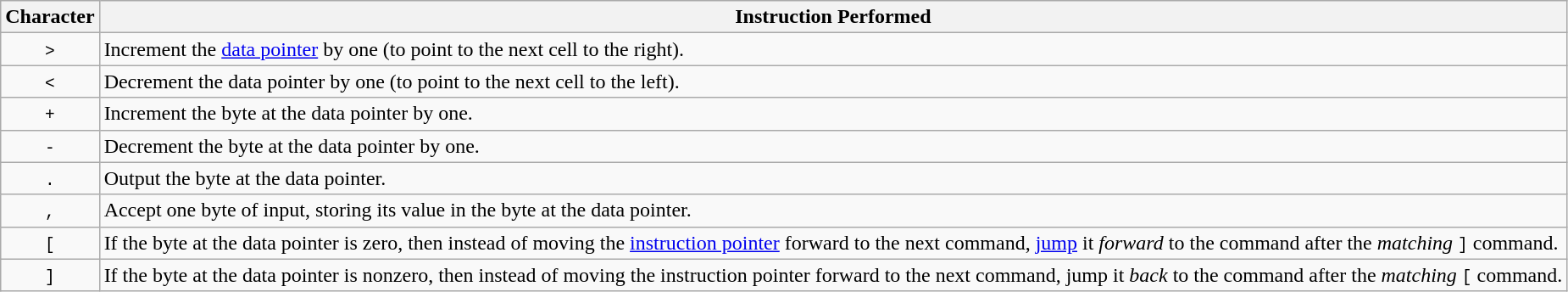<table class="wikitable">
<tr>
<th style="text-align:center;">Character</th>
<th align="left">Instruction Performed</th>
</tr>
<tr>
<td style="text-align:center"><code>></code></td>
<td>Increment the <a href='#'>data pointer</a> by one (to point to the next cell to the right).</td>
</tr>
<tr>
<td style="text-align:center"><code><</code></td>
<td>Decrement the data pointer by one (to point to the next cell to the left).</td>
</tr>
<tr>
<td style="text-align:center"><code>+</code></td>
<td>Increment the byte at the data pointer by one.</td>
</tr>
<tr>
<td style="text-align:center"><code>-</code></td>
<td>Decrement the byte at the data pointer by one.</td>
</tr>
<tr>
<td style="text-align:center"><code>.</code></td>
<td>Output the byte at the data pointer.</td>
</tr>
<tr>
<td style="text-align:center"><code>,</code></td>
<td>Accept one byte of input, storing its value in the byte at the data pointer.</td>
</tr>
<tr>
<td style="text-align:center"><code>[</code></td>
<td>If the byte at the data pointer is zero, then instead of moving the <a href='#'>instruction pointer</a> forward to the next command, <a href='#'>jump</a> it <em>forward</em> to the command after the <em>matching</em> <code>]</code> command.</td>
</tr>
<tr>
<td style="text-align:center"><code>]</code></td>
<td>If the byte at the data pointer is nonzero, then instead of moving the instruction pointer forward to the next command, jump it <em>back</em> to the command after the <em>matching</em> <code>[</code> command.</td>
</tr>
</table>
